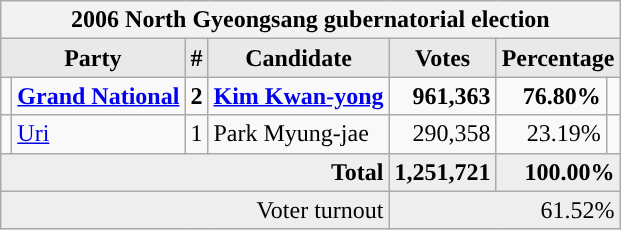<table class="wikitable">
<tr>
<th colspan="7">2006 North Gyeongsang gubernatorial election</th>
</tr>
<tr>
<th style="background-color:#E9E9E9" colspan=2>Party</th>
<th style="background-color:#E9E9E9">#</th>
<th style="background-color:#E9E9E9">Candidate</th>
<th style="background-color:#E9E9E9">Votes</th>
<th style="background-color:#E9E9E9" colspan=2>Percentage</th>
</tr>
<tr style="font-weight:bold">
<td></td>
<td align=left><a href='#'>Grand National</a></td>
<td align=center>2</td>
<td align=left><a href='#'>Kim Kwan-yong</a></td>
<td align=right>961,363</td>
<td align=right>76.80%</td>
<td align=right></td>
</tr>
<tr>
<td></td>
<td align=left><a href='#'>Uri</a></td>
<td align=center>1</td>
<td align=left>Park Myung-jae</td>
<td align=right>290,358</td>
<td align=right>23.19%</td>
<td align=right></td>
</tr>
<tr bgcolor="#EEEEEE" style="font-weight:bold">
<td colspan="4" align=right>Total</td>
<td align=right>1,251,721</td>
<td align=right colspan=2>100.00%</td>
</tr>
<tr bgcolor="#EEEEEE">
<td colspan="4" align="right">Voter turnout</td>
<td colspan="3" align="right">61.52%</td>
</tr>
</table>
